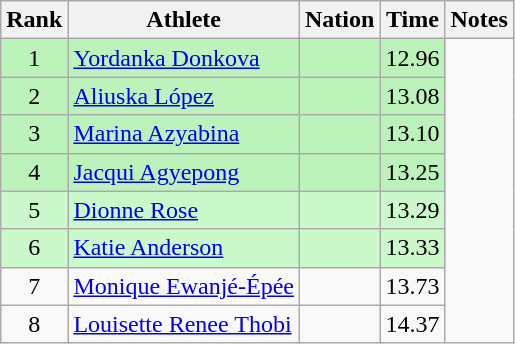<table class="wikitable sortable" style="text-align:center">
<tr>
<th>Rank</th>
<th>Athlete</th>
<th>Nation</th>
<th>Time</th>
<th>Notes</th>
</tr>
<tr style="background:#bbf3bb;">
<td>1</td>
<td align=left><a href='#'>Yordanka Donkova</a></td>
<td align=left></td>
<td>12.96</td>
</tr>
<tr style="background:#bbf3bb;">
<td>2</td>
<td align=left><a href='#'>Aliuska López</a></td>
<td align=left></td>
<td>13.08</td>
</tr>
<tr style="background:#bbf3bb;">
<td>3</td>
<td align=left><a href='#'>Marina Azyabina</a></td>
<td align=left></td>
<td>13.10</td>
</tr>
<tr style="background:#bbf3bb;">
<td>4</td>
<td align=left><a href='#'>Jacqui Agyepong</a></td>
<td align=left></td>
<td>13.25</td>
</tr>
<tr style="background:#ccf9cc;">
<td>5</td>
<td align=left><a href='#'>Dionne Rose</a></td>
<td align=left></td>
<td>13.29</td>
</tr>
<tr style="background:#ccf9cc;">
<td>6</td>
<td align=left><a href='#'>Katie Anderson</a></td>
<td align=left></td>
<td>13.33</td>
</tr>
<tr>
<td>7</td>
<td align=left><a href='#'>Monique Ewanjé-Épée</a></td>
<td align=left></td>
<td>13.73</td>
</tr>
<tr>
<td>8</td>
<td align=left><a href='#'>Louisette Renee Thobi</a></td>
<td align=left></td>
<td>14.37</td>
</tr>
</table>
